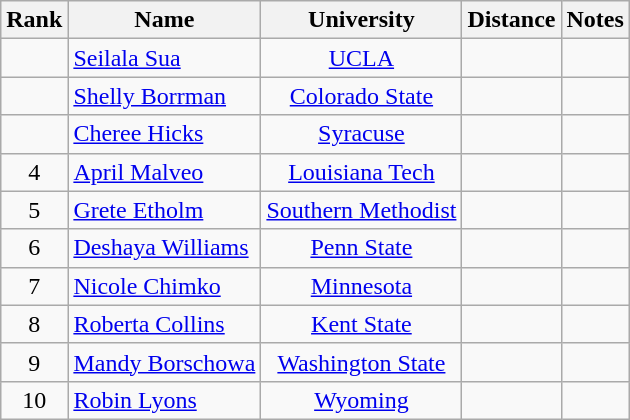<table class="wikitable sortable" style="text-align:center">
<tr>
<th>Rank</th>
<th>Name</th>
<th>University</th>
<th>Distance</th>
<th>Notes</th>
</tr>
<tr>
<td></td>
<td align=left><a href='#'>Seilala Sua</a></td>
<td><a href='#'>UCLA</a></td>
<td></td>
<td></td>
</tr>
<tr>
<td></td>
<td align=left><a href='#'>Shelly Borrman</a></td>
<td><a href='#'>Colorado State</a></td>
<td></td>
<td></td>
</tr>
<tr>
<td></td>
<td align=left><a href='#'>Cheree Hicks</a></td>
<td><a href='#'>Syracuse</a></td>
<td></td>
<td></td>
</tr>
<tr>
<td>4</td>
<td align=left><a href='#'>April Malveo</a></td>
<td><a href='#'>Louisiana Tech</a></td>
<td></td>
<td></td>
</tr>
<tr>
<td>5</td>
<td align=left><a href='#'>Grete Etholm</a></td>
<td><a href='#'>Southern Methodist</a></td>
<td></td>
<td></td>
</tr>
<tr>
<td>6</td>
<td align=left><a href='#'>Deshaya Williams</a></td>
<td><a href='#'>Penn State</a></td>
<td></td>
<td></td>
</tr>
<tr>
<td>7</td>
<td align=left><a href='#'>Nicole Chimko</a></td>
<td><a href='#'>Minnesota</a></td>
<td></td>
<td></td>
</tr>
<tr>
<td>8</td>
<td align=left><a href='#'>Roberta Collins</a></td>
<td><a href='#'>Kent State</a></td>
<td></td>
<td></td>
</tr>
<tr>
<td>9</td>
<td align=left><a href='#'>Mandy Borschowa</a></td>
<td><a href='#'>Washington State</a></td>
<td></td>
<td></td>
</tr>
<tr>
<td>10</td>
<td align=left><a href='#'>Robin Lyons</a></td>
<td><a href='#'>Wyoming</a></td>
<td></td>
<td></td>
</tr>
</table>
